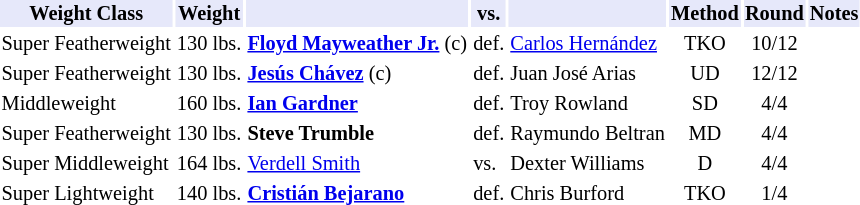<table class="toccolours" style="font-size: 85%;">
<tr>
<th style="background:#e6e8fa; color:#000; text-align:center;">Weight Class</th>
<th style="background:#e6e8fa; color:#000; text-align:center;">Weight</th>
<th style="background:#e6e8fa; color:#000; text-align:center;"></th>
<th style="background:#e6e8fa; color:#000; text-align:center;">vs.</th>
<th style="background:#e6e8fa; color:#000; text-align:center;"></th>
<th style="background:#e6e8fa; color:#000; text-align:center;">Method</th>
<th style="background:#e6e8fa; color:#000; text-align:center;">Round</th>
<th style="background:#e6e8fa; color:#000; text-align:center;">Notes</th>
</tr>
<tr>
<td>Super Featherweight</td>
<td>130 lbs.</td>
<td><strong><a href='#'>Floyd Mayweather Jr.</a></strong> (c)</td>
<td>def.</td>
<td><a href='#'>Carlos Hernández</a></td>
<td align=center>TKO</td>
<td align=center>10/12</td>
<td></td>
</tr>
<tr>
<td>Super Featherweight</td>
<td>130 lbs.</td>
<td><strong><a href='#'>Jesús Chávez</a></strong> (c)</td>
<td>def.</td>
<td>Juan José Arias</td>
<td align=center>UD</td>
<td align=center>12/12</td>
<td></td>
</tr>
<tr>
<td>Middleweight</td>
<td>160 lbs.</td>
<td><strong><a href='#'>Ian Gardner</a></strong></td>
<td>def.</td>
<td>Troy Rowland</td>
<td align=center>SD</td>
<td align=center>4/4</td>
</tr>
<tr>
<td>Super Featherweight</td>
<td>130 lbs.</td>
<td><strong>Steve Trumble</strong></td>
<td>def.</td>
<td>Raymundo Beltran</td>
<td align=center>MD</td>
<td align=center>4/4</td>
</tr>
<tr>
<td>Super Middleweight</td>
<td>164 lbs.</td>
<td><a href='#'>Verdell Smith</a></td>
<td>vs.</td>
<td>Dexter Williams</td>
<td align=center>D</td>
<td align=center>4/4</td>
</tr>
<tr>
<td>Super Lightweight</td>
<td>140 lbs.</td>
<td><strong><a href='#'>Cristián Bejarano</a></strong></td>
<td>def.</td>
<td>Chris Burford</td>
<td align=center>TKO</td>
<td align=center>1/4</td>
</tr>
</table>
